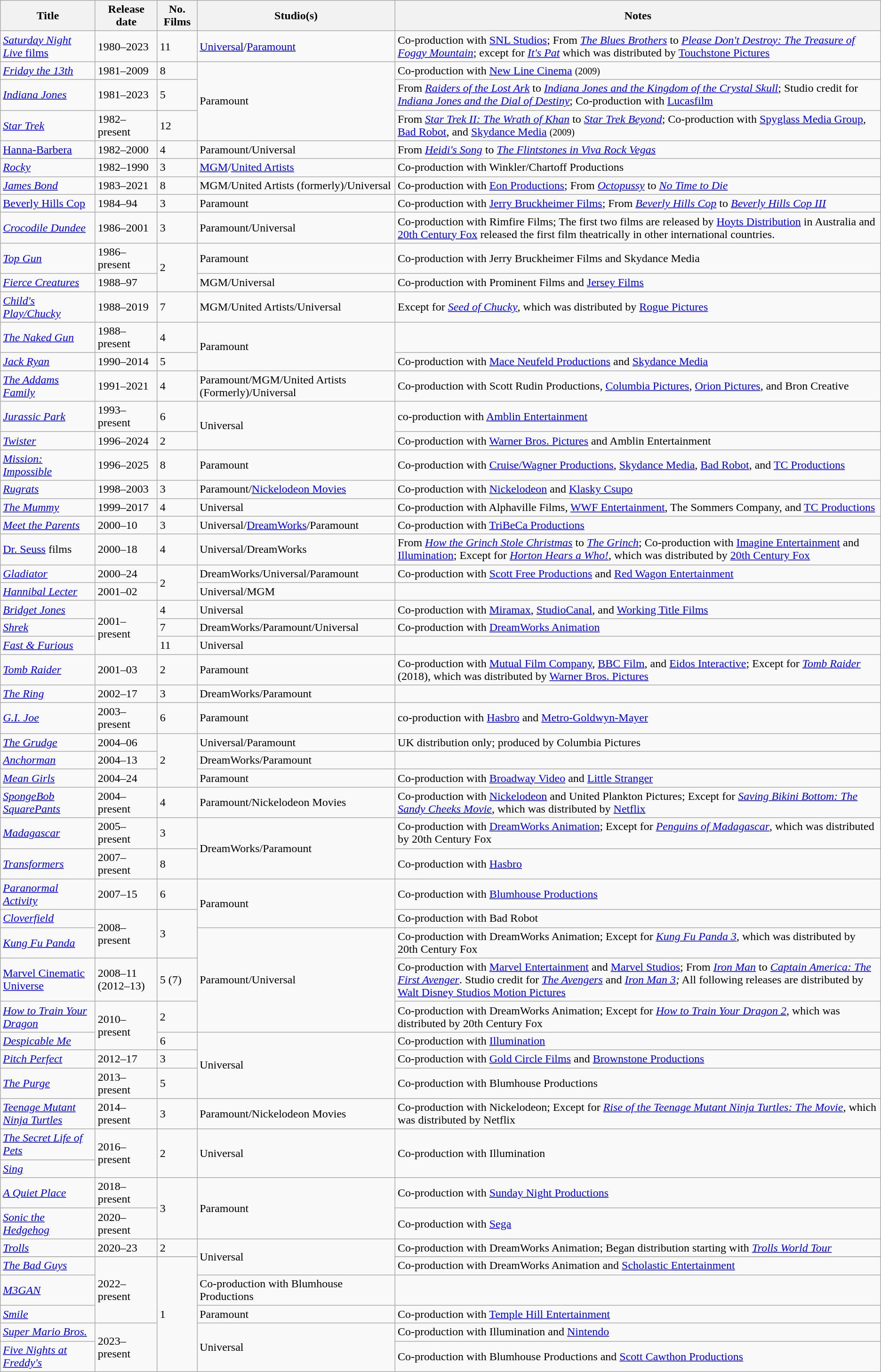<table class="wikitable sortable">
<tr>
<th>Title</th>
<th>Release date</th>
<th>No. Films</th>
<th>Studio(s)</th>
<th>Notes</th>
</tr>
<tr>
<td><a href='#'><em>Saturday Night Live</em> films</a></td>
<td>1980–2023</td>
<td>11</td>
<td><a href='#'>Universal</a>/<a href='#'>Paramount</a></td>
<td>Co-production with <a href='#'>SNL Studios</a>; From <em><a href='#'>The Blues Brothers</a></em> to <em><a href='#'>Please Don't Destroy: The Treasure of Foggy Mountain</a></em>; except for <em><a href='#'>It's Pat</a></em> which was distributed by <a href='#'>Touchstone Pictures</a></td>
</tr>
<tr>
<td><a href='#'><em>Friday the 13th</em></a></td>
<td>1981–2009</td>
<td>8</td>
<td rowspan=3>Paramount</td>
<td>Co-production with <a href='#'>New Line Cinema</a> <small>(2009)</small></td>
</tr>
<tr>
<td><em><a href='#'>Indiana Jones</a></em></td>
<td>1981–2023</td>
<td>5</td>
<td>From <em><a href='#'>Raiders of the Lost Ark</a></em> to <em><a href='#'>Indiana Jones and the Kingdom of the Crystal Skull</a></em>; Studio credit for <em><a href='#'>Indiana Jones and the Dial of Destiny</a></em>; Co-production with <a href='#'>Lucasfilm</a></td>
</tr>
<tr>
<td><em><a href='#'>Star Trek</a></em></td>
<td>1982–present</td>
<td>12</td>
<td>From <em><a href='#'>Star Trek II: The Wrath of Khan</a></em> to <em><a href='#'>Star Trek Beyond</a></em>; Co-production with <a href='#'>Spyglass Media Group</a>, <a href='#'>Bad Robot</a>, and <a href='#'>Skydance Media</a> <small>(2009)</small></td>
</tr>
<tr>
<td><a href='#'>Hanna-Barbera</a></td>
<td>1982–2000</td>
<td>4</td>
<td>Paramount/Universal</td>
<td>From <em><a href='#'>Heidi's Song</a></em> to <em><a href='#'>The Flintstones in Viva Rock Vegas</a></em></td>
</tr>
<tr>
<td><em><a href='#'>Rocky</a></em></td>
<td>1982–1990</td>
<td>3</td>
<td><a href='#'>MGM</a>/<a href='#'>United Artists</a></td>
<td>Co-production with Winkler/Chartoff Productions</td>
</tr>
<tr>
<td><em><a href='#'>James Bond</a></em></td>
<td>1983–2021</td>
<td>8</td>
<td>MGM/United Artists (formerly)/Universal</td>
<td>Co-production with <a href='#'>Eon Productions</a>; From <em><a href='#'>Octopussy</a></em> to <em><a href='#'>No Time to Die</a></em></td>
</tr>
<tr>
<td><em><a href='#'></em>Beverly Hills Cop<em></a></em></td>
<td>1984–94</td>
<td>3</td>
<td>Paramount</td>
<td>Co-production with <a href='#'>Jerry Bruckheimer Films</a>; From <em><a href='#'>Beverly Hills Cop</a></em> to <em><a href='#'>Beverly Hills Cop III</a></em></td>
</tr>
<tr>
<td><em><a href='#'>Crocodile Dundee</a></em></td>
<td>1986–2001</td>
<td>3</td>
<td>Paramount/Universal</td>
<td>Co-production with Rimfire Films; The first two films are released by <a href='#'>Hoyts Distribution</a> in Australia and <a href='#'>20th Century Fox</a> released the first film theatrically in other international countries.</td>
</tr>
<tr>
<td><em><a href='#'>Top Gun</a></em></td>
<td>1986–present</td>
<td rowspan=2>2</td>
<td>Paramount</td>
<td>Co-production with Jerry Bruckheimer Films and Skydance Media</td>
</tr>
<tr>
<td><em><a href='#'>Fierce Creatures</a></em></td>
<td>1988–97</td>
<td>MGM/Universal</td>
<td>Co-production with Prominent Films and <a href='#'>Jersey Films</a></td>
</tr>
<tr>
<td><em><a href='#'>Child's Play/Chucky</a></em></td>
<td>1988–2019</td>
<td>7</td>
<td>MGM/United Artists/Universal</td>
<td>Except for <em><a href='#'>Seed of Chucky</a></em>, which was distributed by <a href='#'>Rogue Pictures</a></td>
</tr>
<tr>
<td><em><a href='#'>The Naked Gun</a></em></td>
<td>1988–present</td>
<td>4</td>
<td rowspan="2">Paramount</td>
<td></td>
</tr>
<tr>
<td><em><a href='#'>Jack Ryan</a></em></td>
<td>1990–2014</td>
<td>5</td>
<td>Co-production with <a href='#'>Mace Neufeld Productions</a> and <a href='#'>Skydance Media</a></td>
</tr>
<tr>
<td><em><a href='#'>The Addams Family</a></em></td>
<td>1991–2021</td>
<td>4</td>
<td>Paramount/MGM/United Artists (Formerly)/Universal</td>
<td>Co-production with Scott Rudin Productions, <a href='#'>Columbia Pictures</a>, <a href='#'>Orion Pictures</a>, and Bron Creative</td>
</tr>
<tr>
<td><em><a href='#'>Jurassic Park</a></em></td>
<td>1993–present</td>
<td>6</td>
<td rowspan=2>Universal</td>
<td>co-production with <a href='#'>Amblin Entertainment</a></td>
</tr>
<tr>
<td><em><a href='#'>Twister</a></em></td>
<td>1996–2024</td>
<td>2</td>
<td>Co-production with <a href='#'>Warner Bros. Pictures</a> and Amblin Entertainment</td>
</tr>
<tr>
<td><em><a href='#'>Mission: Impossible</a></em></td>
<td>1996–2025</td>
<td>8</td>
<td>Paramount</td>
<td>Co-production with <a href='#'>Cruise/Wagner Productions</a>, <a href='#'>Skydance Media</a>, <a href='#'>Bad Robot</a>, and <a href='#'>TC Productions</a></td>
</tr>
<tr>
<td><em><a href='#'>Rugrats</a></em></td>
<td>1998–2003</td>
<td>3</td>
<td>Paramount/<a href='#'>Nickelodeon Movies</a></td>
<td>Co-production with <a href='#'>Nickelodeon</a> and <a href='#'>Klasky Csupo</a></td>
</tr>
<tr>
<td><em><a href='#'>The Mummy</a></em></td>
<td>1999–2017</td>
<td>4</td>
<td>Universal</td>
<td>Co-production with Alphaville Films, <a href='#'>WWF Entertainment</a>, The Sommers Company, and <a href='#'>TC Productions</a></td>
</tr>
<tr>
<td><em><a href='#'>Meet the Parents</a></em></td>
<td>2000–10</td>
<td>3</td>
<td>Universal/<a href='#'>DreamWorks</a>/Paramount</td>
<td>Co-production with <a href='#'>TriBeCa Productions</a></td>
</tr>
<tr>
<td><a href='#'>Dr. Seuss</a> films</td>
<td>2000–18</td>
<td>4</td>
<td>Universal/DreamWorks</td>
<td>From <em><a href='#'>How the Grinch Stole Christmas</a></em> to <em><a href='#'>The Grinch</a></em>; Co-production with <a href='#'>Imagine Entertainment</a> and <a href='#'>Illumination</a>; Except for <em><a href='#'>Horton Hears a Who!</a></em>, which was distributed by <a href='#'>20th Century Fox</a></td>
</tr>
<tr>
<td><em><a href='#'>Gladiator</a></em></td>
<td>2000–24</td>
<td rowspan=2>2</td>
<td>DreamWorks/Universal/Paramount</td>
<td>Co-production with <a href='#'>Scott Free Productions</a> and <a href='#'>Red Wagon Entertainment</a></td>
</tr>
<tr>
<td><em><a href='#'>Hannibal Lecter</a></em></td>
<td>2001–02</td>
<td>Universal/MGM</td>
<td></td>
</tr>
<tr>
<td><em><a href='#'>Bridget Jones</a></em></td>
<td rowspan=3>2001–present</td>
<td>4</td>
<td>Universal</td>
<td>Co-production with <a href='#'>Miramax</a>, <a href='#'>StudioCanal</a>, and <a href='#'>Working Title Films</a></td>
</tr>
<tr>
<td><em><a href='#'>Shrek</a></em></td>
<td>7</td>
<td>DreamWorks/Paramount/Universal</td>
<td>Co-production with <a href='#'>DreamWorks Animation</a></td>
</tr>
<tr>
<td><em><a href='#'>Fast & Furious</a></em></td>
<td>11</td>
<td>Universal</td>
<td></td>
</tr>
<tr>
<td><em><a href='#'>Tomb Raider</a></em></td>
<td>2001–03</td>
<td>2</td>
<td>Paramount</td>
<td>Co-production with <a href='#'>Mutual Film Company</a>, <a href='#'>BBC Film</a>, and <a href='#'>Eidos Interactive</a>; Except for <em><a href='#'>Tomb Raider</a></em> (2018), which was distributed by <a href='#'>Warner Bros. Pictures</a></td>
</tr>
<tr>
<td><em><a href='#'>The Ring</a></em></td>
<td>2002–17</td>
<td>3</td>
<td>DreamWorks/Paramount</td>
</tr>
<tr>
<td><em><a href='#'>G.I. Joe</a></em></td>
<td>2003–present</td>
<td>6</td>
<td>Paramount</td>
<td>co-production with <a href='#'>Hasbro</a> and <a href='#'>Metro-Goldwyn-Mayer</a></td>
</tr>
<tr>
<td><em><a href='#'>The Grudge</a></em></td>
<td>2004–06</td>
<td rowspan=3>2</td>
<td>Universal/Paramount</td>
<td>UK distribution only; produced by Columbia Pictures</td>
</tr>
<tr>
<td><em><a href='#'>Anchorman</a></em></td>
<td>2004–13</td>
<td>DreamWorks/Paramount</td>
<td></td>
</tr>
<tr>
<td><em><a href='#'>Mean Girls</a></em></td>
<td>2004–24</td>
<td>Paramount</td>
<td>Co-production with <a href='#'>Broadway Video</a> and <a href='#'>Little Stranger</a></td>
</tr>
<tr>
<td><em><a href='#'>SpongeBob SquarePants</a></em></td>
<td>2004–present</td>
<td>4</td>
<td>Paramount/Nickelodeon Movies</td>
<td>Co-production with <a href='#'>Nickelodeon</a> and United Plankton Pictures; Except for <em><a href='#'>Saving Bikini Bottom: The Sandy Cheeks Movie</a></em>, which was distributed by <a href='#'>Netflix</a></td>
</tr>
<tr>
<td><em><a href='#'>Madagascar</a></em></td>
<td>2005–present</td>
<td>3</td>
<td rowspan="2">DreamWorks/Paramount</td>
<td>Co-production with <a href='#'>DreamWorks Animation</a>; Except for <em><a href='#'>Penguins of Madagascar</a></em>, which was distributed by 20th Century Fox</td>
</tr>
<tr>
<td><em><a href='#'>Transformers</a></em></td>
<td>2007–present</td>
<td>8</td>
<td>Co-production with <a href='#'>Hasbro</a></td>
</tr>
<tr>
<td><em><a href='#'>Paranormal Activity</a></em></td>
<td>2007–15</td>
<td>6</td>
<td rowspan=2>Paramount</td>
<td>Co-production with <a href='#'>Blumhouse Productions</a></td>
</tr>
<tr>
<td><em><a href='#'>Cloverfield</a></em></td>
<td rowspan=2>2008–present</td>
<td rowspan=2>3</td>
<td>Co-production with Bad Robot</td>
</tr>
<tr>
<td><em><a href='#'>Kung Fu Panda</a></em></td>
<td rowspan="3">Paramount/Universal</td>
<td>Co-production with DreamWorks Animation; Except for <em><a href='#'>Kung Fu Panda 3</a></em>, which was distributed by 20th Century Fox</td>
</tr>
<tr>
<td><a href='#'>Marvel Cinematic Universe</a></td>
<td>2008–11 (2012–13)</td>
<td>5 (7)</td>
<td>Co-production with <a href='#'>Marvel Entertainment</a> and <a href='#'>Marvel Studios</a>; From <em><a href='#'>Iron Man</a></em> to <em><a href='#'>Captain America: The First Avenger</a></em>. Studio credit for <em><a href='#'>The Avengers</a></em> and <em><a href='#'>Iron Man 3</a>;</em> All following releases are distributed by <a href='#'>Walt Disney Studios Motion Pictures</a></td>
</tr>
<tr>
<td><em><a href='#'>How to Train Your Dragon</a></em></td>
<td rowspan="2">2010–present</td>
<td>2</td>
<td>Co-production with DreamWorks Animation; Except for <em><a href='#'>How to Train Your Dragon 2</a></em>, which was distributed by 20th Century Fox</td>
</tr>
<tr>
<td><em><a href='#'>Despicable Me</a></em></td>
<td>6</td>
<td rowspan="3">Universal</td>
<td>Co-production with <a href='#'>Illumination</a></td>
</tr>
<tr>
<td><a href='#'><em>Pitch Perfect</em></a></td>
<td>2012–17</td>
<td>3</td>
<td>Co-production with <a href='#'>Gold Circle Films</a> and <a href='#'>Brownstone Productions</a></td>
</tr>
<tr>
<td><em><a href='#'>The Purge</a></em></td>
<td>2013–present</td>
<td>5</td>
<td>Co-production with Blumhouse Productions</td>
</tr>
<tr>
<td><em><a href='#'>Teenage Mutant Ninja Turtles</a></em></td>
<td>2014–present</td>
<td>3</td>
<td>Paramount/Nickelodeon Movies</td>
<td>Co-production with Nickelodeon; Except for <em><a href='#'>Rise of the Teenage  Mutant Ninja Turtles: The Movie</a></em>, which was distributed by Netflix</td>
</tr>
<tr>
<td><em><a href='#'>The Secret Life of Pets</a></em></td>
<td rowspan="2">2016–present</td>
<td rowspan="2">2</td>
<td rowspan="2">Universal</td>
<td rowspan="2">Co-production with Illumination</td>
</tr>
<tr>
<td><a href='#'><em>Sing</em></a></td>
</tr>
<tr>
<td><em><a href='#'>A Quiet Place</a></em></td>
<td>2018–present</td>
<td rowspan="2">3</td>
<td rowspan="2">Paramount</td>
<td>Co-production with <a href='#'>Sunday Night Productions</a></td>
</tr>
<tr>
<td><em><a href='#'>Sonic the Hedgehog</a></em></td>
<td>2020–present</td>
<td>Co-production with <a href='#'>Sega</a></td>
</tr>
<tr>
<td><em><a href='#'>Trolls</a></em></td>
<td>2020–23</td>
<td>2</td>
<td rowspan=3>Universal</td>
<td>Co-production with DreamWorks Animation; Began distribution starting with <em><a href='#'>Trolls World Tour</a></em></td>
</tr>
<tr>
</tr>
<tr>
<td><a href='#'><em>The Bad Guys</em></a></td>
<td rowspan="3">2022–present</td>
<td rowspan="5">1</td>
<td>Co-production with DreamWorks Animation and <a href='#'>Scholastic Entertainment</a></td>
</tr>
<tr>
<td><em><a href='#'>M3GAN</a></em></td>
<td>Co-production with Blumhouse Productions</td>
</tr>
<tr>
<td><em><a href='#'>Smile</a></em></td>
<td>Paramount</td>
<td>Co-production with <a href='#'>Temple Hill Entertainment</a></td>
</tr>
<tr>
<td><em><a href='#'>Super Mario Bros.</a></em></td>
<td rowspan="2">2023–present</td>
<td rowspan="2">Universal</td>
<td>Co-production with Illumination and <a href='#'>Nintendo</a></td>
</tr>
<tr>
<td><a href='#'><em>Five Nights at Freddy's</em></a></td>
<td>Co-production with Blumhouse Productions and <a href='#'>Scott Cawthon Productions</a></td>
</tr>
</table>
